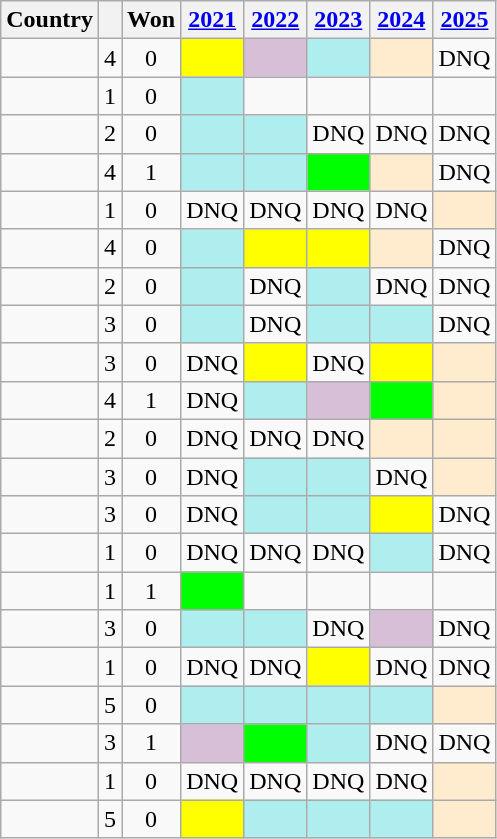<table class="sortable wikitable nowrap" style=text-align:center;font-size:100%>
<tr>
<th>Country</th>
<th></th>
<th>Won</th>
<th><a href='#'>2021</a></th>
<th><a href='#'>2022</a></th>
<th><a href='#'>2023</a></th>
<th><a href='#'>2024</a></th>
<th><a href='#'>2025</a></th>
</tr>
<tr>
<td align=left></td>
<td>4</td>
<td>0</td>
<td bgcolor=yellow></td>
<td bgcolor=thistle></td>
<td bgcolor=afeeee></td>
<td bgcolor=ffebcd></td>
<td>DNQ</td>
</tr>
<tr>
<td align=left></td>
<td>1</td>
<td>0</td>
<td bgcolor=afeeee></td>
<td></td>
<td></td>
<td></td>
<td></td>
</tr>
<tr>
<td align=left></td>
<td>2</td>
<td>0</td>
<td bgcolor=afeeee></td>
<td bgcolor=afeeee></td>
<td>DNQ</td>
<td>DNQ</td>
<td>DNQ</td>
</tr>
<tr>
<td align=left></td>
<td>4</td>
<td>1</td>
<td bgcolor=afeeee></td>
<td bgcolor=afeeee></td>
<td bgcolor=lime></td>
<td bgcolor=ffebcd></td>
<td>DNQ</td>
</tr>
<tr>
<td align=left></td>
<td>1</td>
<td>0</td>
<td>DNQ</td>
<td>DNQ</td>
<td>DNQ</td>
<td>DNQ</td>
<td bgcolor=ffebcd></td>
</tr>
<tr>
<td align=left></td>
<td>4</td>
<td>0</td>
<td bgcolor=afeeee></td>
<td bgcolor=yellow></td>
<td bgcolor=yellow></td>
<td bgcolor=ffebcd></td>
<td>DNQ</td>
</tr>
<tr>
<td align=left></td>
<td>2</td>
<td>0</td>
<td bgcolor=afeeee></td>
<td>DNQ</td>
<td bgcolor=afeeee></td>
<td>DNQ</td>
<td>DNQ</td>
</tr>
<tr>
<td align=left></td>
<td>3</td>
<td>0</td>
<td bgcolor=afeeee></td>
<td>DNQ</td>
<td bgcolor=afeeee></td>
<td bgcolor=afeeee></td>
<td>DNQ</td>
</tr>
<tr>
<td align=left></td>
<td>3</td>
<td>0</td>
<td>DNQ</td>
<td bgcolor=yellow></td>
<td>DNQ</td>
<td bgcolor=yellow></td>
<td bgcolor=ffebcd></td>
</tr>
<tr>
<td align=left></td>
<td>4</td>
<td>1</td>
<td>DNQ</td>
<td bgcolor=afeeee></td>
<td bgcolor=thistle></td>
<td bgcolor=lime></td>
<td bgcolor=ffebcd></td>
</tr>
<tr>
<td align=left></td>
<td>2</td>
<td>0</td>
<td>DNQ</td>
<td>DNQ</td>
<td>DNQ</td>
<td bgcolor=ffebcd></td>
<td bgcolor=ffebcd></td>
</tr>
<tr>
<td align=left></td>
<td>3</td>
<td>0</td>
<td>DNQ</td>
<td bgcolor=afeeee></td>
<td bgcolor=afeeee></td>
<td>DNQ</td>
<td bgcolor=ffebcd></td>
</tr>
<tr>
<td align=left></td>
<td>3</td>
<td>0</td>
<td>DNQ</td>
<td bgcolor=afeeee></td>
<td bgcolor=afeeee></td>
<td bgcolor=yellow></td>
<td>DNQ</td>
</tr>
<tr>
<td align=left></td>
<td>1</td>
<td>0</td>
<td>DNQ</td>
<td>DNQ</td>
<td>DNQ</td>
<td bgcolor=afeeee></td>
<td>DNQ</td>
</tr>
<tr>
<td align=left></td>
<td>1</td>
<td>1</td>
<td bgcolor=lime></td>
<td></td>
<td></td>
<td></td>
<td></td>
</tr>
<tr>
<td align=left></td>
<td>3</td>
<td>0</td>
<td bgcolor=afeeee></td>
<td bgcolor=afeeee></td>
<td>DNQ</td>
<td bgcolor=thistle></td>
<td>DNQ</td>
</tr>
<tr>
<td align=left></td>
<td>1</td>
<td>0</td>
<td>DNQ</td>
<td>DNQ</td>
<td bgcolor=yellow></td>
<td>DNQ</td>
<td>DNQ</td>
</tr>
<tr>
<td align=left></td>
<td>5</td>
<td>0</td>
<td bgcolor=afeeee></td>
<td bgcolor=afeeee></td>
<td bgcolor=afeeee></td>
<td bgcolor=afeeee></td>
<td bgcolor=ffebcd></td>
</tr>
<tr>
<td align=left></td>
<td>3</td>
<td>1</td>
<td bgcolor=thistle></td>
<td bgcolor=lime></td>
<td bgcolor=afeeee></td>
<td>DNQ</td>
<td>DNQ</td>
</tr>
<tr>
<td align=left></td>
<td>1</td>
<td>0</td>
<td>DNQ</td>
<td>DNQ</td>
<td>DNQ</td>
<td>DNQ</td>
<td bgcolor=ffebcd></td>
</tr>
<tr>
<td align=left></td>
<td>5</td>
<td>0</td>
<td bgcolor=yellow></td>
<td bgcolor=afeeee></td>
<td bgcolor=afeeee></td>
<td bgcolor=afeeee></td>
<td bgcolor=ffebcd></td>
</tr>
</table>
